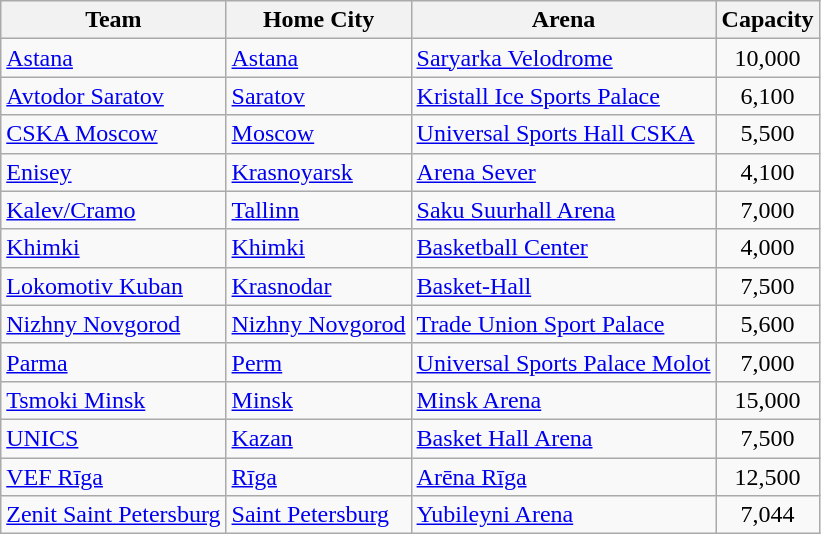<table class="wikitable sortable">
<tr>
<th>Team</th>
<th>Home City</th>
<th>Arena</th>
<th>Capacity</th>
</tr>
<tr>
<td> <a href='#'>Astana</a></td>
<td><a href='#'>Astana</a></td>
<td><a href='#'>Saryarka Velodrome</a></td>
<td align=center>10,000</td>
</tr>
<tr>
<td> <a href='#'>Avtodor Saratov</a></td>
<td><a href='#'>Saratov</a></td>
<td><a href='#'>Kristall Ice Sports Palace</a></td>
<td align=center>6,100</td>
</tr>
<tr>
<td> <a href='#'>CSKA Moscow</a> </td>
<td><a href='#'>Moscow</a></td>
<td><a href='#'>Universal Sports Hall CSKA</a></td>
<td align=center>5,500</td>
</tr>
<tr>
<td> <a href='#'>Enisey</a></td>
<td><a href='#'>Krasnoyarsk</a></td>
<td><a href='#'>Arena Sever</a></td>
<td align=center>4,100</td>
</tr>
<tr>
<td> <a href='#'>Kalev/Cramo</a></td>
<td><a href='#'>Tallinn</a></td>
<td><a href='#'>Saku Suurhall Arena</a></td>
<td align=center>7,000</td>
</tr>
<tr>
<td> <a href='#'>Khimki</a></td>
<td><a href='#'>Khimki</a></td>
<td><a href='#'>Basketball Center</a></td>
<td align=center>4,000</td>
</tr>
<tr>
<td> <a href='#'>Lokomotiv Kuban</a></td>
<td><a href='#'>Krasnodar</a></td>
<td><a href='#'>Basket-Hall</a></td>
<td align=center>7,500</td>
</tr>
<tr>
<td> <a href='#'>Nizhny Novgorod</a></td>
<td><a href='#'>Nizhny Novgorod</a></td>
<td><a href='#'>Trade Union Sport Palace</a></td>
<td align=center>5,600</td>
</tr>
<tr>
<td> <a href='#'>Parma</a> </td>
<td><a href='#'>Perm</a></td>
<td><a href='#'>Universal Sports Palace Molot</a></td>
<td align=center>7,000</td>
</tr>
<tr>
<td> <a href='#'>Tsmoki Minsk</a></td>
<td><a href='#'>Minsk</a></td>
<td><a href='#'>Minsk Arena</a></td>
<td align=center>15,000</td>
</tr>
<tr>
<td> <a href='#'>UNICS</a></td>
<td><a href='#'>Kazan</a></td>
<td><a href='#'>Basket Hall Arena</a></td>
<td align=center>7,500</td>
</tr>
<tr>
<td> <a href='#'>VEF Rīga</a></td>
<td><a href='#'>Rīga</a></td>
<td><a href='#'>Arēna Rīga</a></td>
<td align=center>12,500</td>
</tr>
<tr>
<td> <a href='#'>Zenit Saint Petersburg</a></td>
<td><a href='#'>Saint Petersburg</a></td>
<td><a href='#'>Yubileyni Arena</a></td>
<td align=center>7,044</td>
</tr>
</table>
